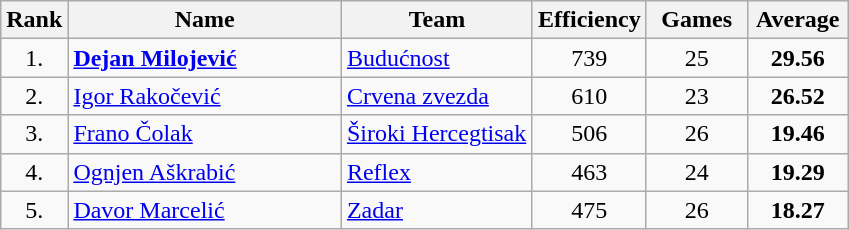<table class="wikitable" style="text-align: center;">
<tr>
<th>Rank</th>
<th width="175">Name</th>
<th width="120">Team</th>
<th width="60">Efficiency</th>
<th width="60">Games</th>
<th width="60">Average</th>
</tr>
<tr>
<td>1.</td>
<td align="left"> <strong><a href='#'>Dejan Milojević</a></strong></td>
<td align="left"> <a href='#'>Budućnost</a></td>
<td>739</td>
<td>25</td>
<td><strong>29.56</strong></td>
</tr>
<tr>
<td>2.</td>
<td align="left"> <a href='#'>Igor Rakočević</a></td>
<td align="left"> <a href='#'>Crvena zvezda</a></td>
<td>610</td>
<td>23</td>
<td><strong>26.52</strong></td>
</tr>
<tr>
<td>3.</td>
<td align="left"> <a href='#'>Frano Čolak</a></td>
<td align="left"> <a href='#'>Široki Hercegtisak</a></td>
<td>506</td>
<td>26</td>
<td><strong>19.46</strong></td>
</tr>
<tr>
<td>4.</td>
<td align="left"> <a href='#'>Ognjen Aškrabić</a></td>
<td align="left"> <a href='#'>Reflex</a></td>
<td>463</td>
<td>24</td>
<td><strong>19.29</strong></td>
</tr>
<tr>
<td>5.</td>
<td align="left"> <a href='#'>Davor Marcelić</a></td>
<td align="left"> <a href='#'>Zadar</a></td>
<td>475</td>
<td>26</td>
<td><strong>18.27</strong></td>
</tr>
</table>
